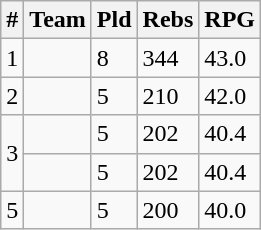<table class=wikitable width=auto>
<tr>
<th>#</th>
<th>Team</th>
<th>Pld</th>
<th>Rebs</th>
<th>RPG</th>
</tr>
<tr>
<td>1</td>
<td><strong></strong></td>
<td>8</td>
<td>344</td>
<td>43.0</td>
</tr>
<tr>
<td>2</td>
<td></td>
<td>5</td>
<td>210</td>
<td>42.0</td>
</tr>
<tr>
<td rowspan=2>3</td>
<td></td>
<td>5</td>
<td>202</td>
<td>40.4</td>
</tr>
<tr>
<td></td>
<td>5</td>
<td>202</td>
<td>40.4</td>
</tr>
<tr>
<td>5</td>
<td></td>
<td>5</td>
<td>200</td>
<td>40.0</td>
</tr>
</table>
